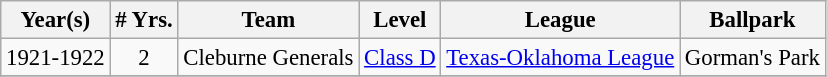<table class="wikitable" style="text-align:center; font-size: 95%;">
<tr>
<th>Year(s)</th>
<th># Yrs.</th>
<th>Team</th>
<th>Level</th>
<th>League</th>
<th>Ballpark</th>
</tr>
<tr>
<td>1921-1922</td>
<td>2</td>
<td>Cleburne Generals</td>
<td><a href='#'>Class D</a></td>
<td><a href='#'>Texas-Oklahoma League</a></td>
<td>Gorman's Park</td>
</tr>
<tr>
</tr>
</table>
